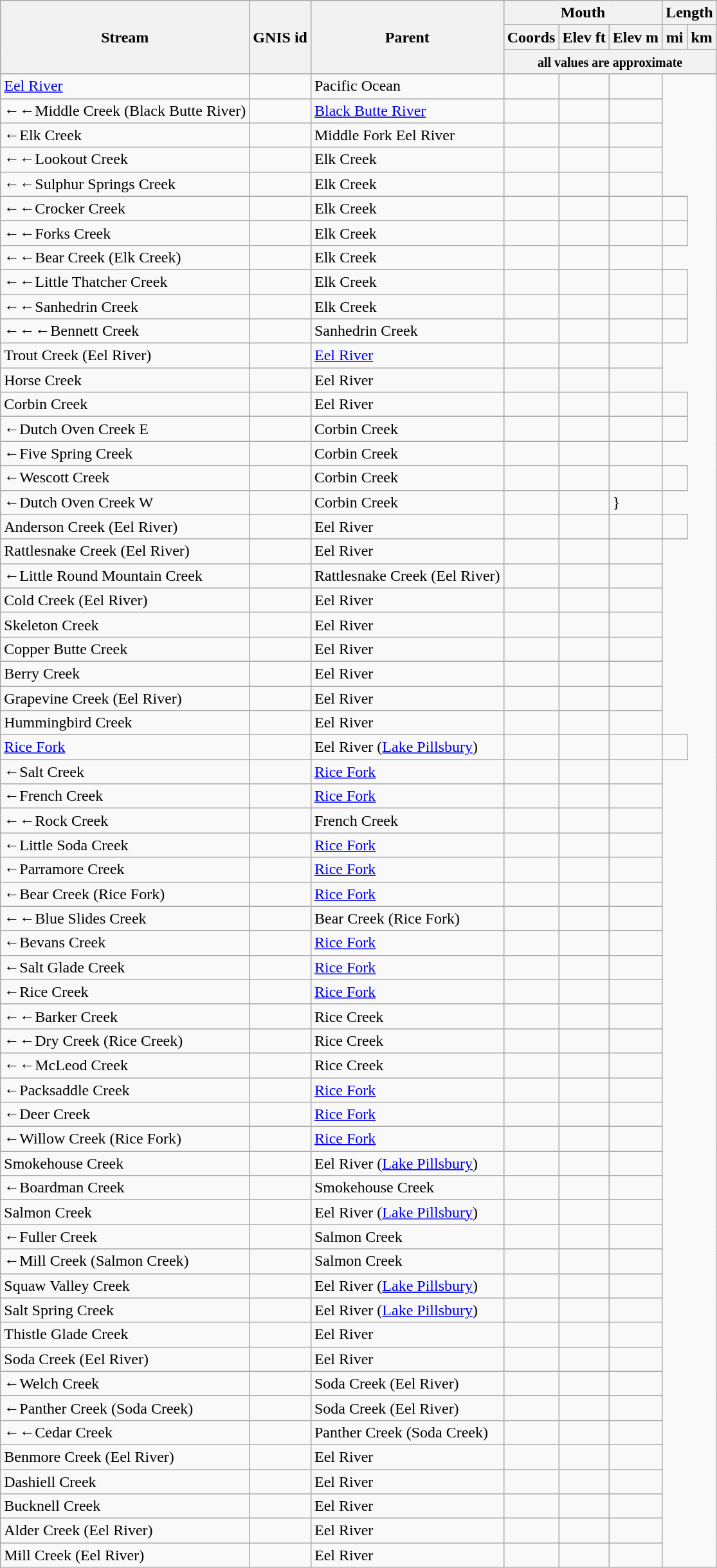<table class="wikitable sortable">
<tr>
<th rowspan=3>Stream</th>
<th rowspan=3>GNIS id</th>
<th rowspan=3>Parent</th>
<th colspan=3>Mouth</th>
<th colspan=2>Length</th>
</tr>
<tr>
<th>Coords</th>
<th>Elev ft</th>
<th>Elev m</th>
<th>mi</th>
<th>km</th>
</tr>
<tr>
<th colspan=5><small>all values are approximate</small></th>
</tr>
<tr>
<td><a href='#'>Eel River</a></td>
<td></td>
<td>Pacific Ocean</td>
<td></td>
<td></td>
<td></td>
</tr>
<tr>
<td> ←←Middle Creek (Black Butte River)</td>
<td></td>
<td><a href='#'>Black Butte River</a></td>
<td></td>
<td></td>
<td></td>
</tr>
<tr>
<td> ←Elk Creek</td>
<td></td>
<td>Middle Fork Eel River</td>
<td></td>
<td></td>
<td></td>
</tr>
<tr>
<td> ←←Lookout Creek</td>
<td></td>
<td>Elk Creek</td>
<td></td>
<td></td>
<td></td>
</tr>
<tr>
<td> ←←Sulphur Springs Creek</td>
<td></td>
<td>Elk Creek</td>
<td></td>
<td></td>
<td></td>
</tr>
<tr>
<td> ←←Crocker Creek</td>
<td></td>
<td>Elk Creek</td>
<td></td>
<td></td>
<td></td>
<td></td>
</tr>
<tr>
<td> ←←Forks Creek</td>
<td></td>
<td>Elk Creek</td>
<td></td>
<td></td>
<td></td>
<td></td>
</tr>
<tr>
<td> ←←Bear Creek (Elk Creek)</td>
<td></td>
<td>Elk Creek</td>
<td></td>
<td></td>
<td></td>
</tr>
<tr>
<td> ←←Little Thatcher Creek</td>
<td></td>
<td>Elk Creek</td>
<td></td>
<td></td>
<td></td>
<td></td>
</tr>
<tr>
<td> ←←Sanhedrin Creek</td>
<td></td>
<td>Elk Creek</td>
<td></td>
<td></td>
<td></td>
<td></td>
</tr>
<tr>
<td> ←←←Bennett Creek</td>
<td></td>
<td>Sanhedrin Creek</td>
<td></td>
<td></td>
<td></td>
<td></td>
</tr>
<tr>
<td> Trout Creek (Eel River)</td>
<td></td>
<td><a href='#'>Eel River</a></td>
<td></td>
<td></td>
<td></td>
</tr>
<tr>
<td> Horse Creek</td>
<td></td>
<td>Eel River</td>
<td></td>
<td></td>
<td></td>
</tr>
<tr>
<td> Corbin Creek</td>
<td></td>
<td>Eel River</td>
<td></td>
<td></td>
<td></td>
<td></td>
</tr>
<tr>
<td> ←Dutch Oven Creek E</td>
<td></td>
<td>Corbin Creek</td>
<td></td>
<td></td>
<td></td>
<td></td>
</tr>
<tr>
<td> ←Five Spring Creek</td>
<td></td>
<td>Corbin Creek</td>
<td></td>
<td></td>
<td></td>
</tr>
<tr>
<td> ←Wescott Creek</td>
<td></td>
<td>Corbin Creek</td>
<td></td>
<td></td>
<td></td>
<td></td>
</tr>
<tr>
<td> ←Dutch Oven Creek W</td>
<td></td>
<td>Corbin Creek</td>
<td></td>
<td></td>
<td>}</td>
</tr>
<tr>
<td> Anderson Creek (Eel River)</td>
<td></td>
<td>Eel River</td>
<td></td>
<td></td>
<td></td>
<td></td>
</tr>
<tr>
<td> Rattlesnake Creek (Eel River)</td>
<td></td>
<td>Eel River</td>
<td></td>
<td></td>
<td></td>
</tr>
<tr>
<td> ←Little Round Mountain Creek</td>
<td></td>
<td>Rattlesnake Creek (Eel River)</td>
<td></td>
<td></td>
<td></td>
</tr>
<tr>
<td> Cold Creek (Eel River)</td>
<td></td>
<td>Eel River</td>
<td></td>
<td></td>
<td></td>
</tr>
<tr>
<td> Skeleton Creek</td>
<td></td>
<td>Eel River</td>
<td></td>
<td></td>
<td></td>
</tr>
<tr>
<td> Copper Butte Creek</td>
<td></td>
<td>Eel River</td>
<td></td>
<td></td>
<td></td>
</tr>
<tr>
<td> Berry Creek</td>
<td></td>
<td>Eel River</td>
<td></td>
<td></td>
<td></td>
</tr>
<tr>
<td> Grapevine Creek (Eel River)</td>
<td></td>
<td>Eel River</td>
<td></td>
<td></td>
<td></td>
</tr>
<tr>
<td> Hummingbird Creek</td>
<td></td>
<td>Eel River</td>
<td></td>
<td></td>
<td></td>
</tr>
<tr>
<td> <a href='#'>Rice Fork</a></td>
<td></td>
<td>Eel River (<a href='#'>Lake Pillsbury</a>)</td>
<td></td>
<td></td>
<td></td>
<td></td>
</tr>
<tr>
<td> ←Salt Creek</td>
<td></td>
<td><a href='#'>Rice Fork</a></td>
<td></td>
<td></td>
<td></td>
</tr>
<tr>
<td> ←French Creek</td>
<td></td>
<td><a href='#'>Rice Fork</a></td>
<td></td>
<td></td>
<td></td>
</tr>
<tr>
<td> ←←Rock Creek</td>
<td></td>
<td>French Creek</td>
<td></td>
<td></td>
<td></td>
</tr>
<tr>
<td> ←Little Soda Creek</td>
<td></td>
<td><a href='#'>Rice Fork</a></td>
<td></td>
<td></td>
<td></td>
</tr>
<tr>
<td> ←Parramore Creek</td>
<td></td>
<td><a href='#'>Rice Fork</a></td>
<td></td>
<td></td>
<td></td>
</tr>
<tr>
<td> ←Bear Creek (Rice Fork)</td>
<td></td>
<td><a href='#'>Rice Fork</a></td>
<td></td>
<td></td>
<td></td>
</tr>
<tr>
<td> ←←Blue Slides Creek</td>
<td></td>
<td>Bear Creek (Rice Fork)</td>
<td></td>
<td></td>
<td></td>
</tr>
<tr>
<td> ←Bevans Creek</td>
<td></td>
<td><a href='#'>Rice Fork</a></td>
<td></td>
<td></td>
<td></td>
</tr>
<tr>
<td> ←Salt Glade Creek</td>
<td></td>
<td><a href='#'>Rice Fork</a></td>
<td></td>
<td></td>
<td></td>
</tr>
<tr>
<td> ←Rice Creek</td>
<td></td>
<td><a href='#'>Rice Fork</a></td>
<td></td>
<td></td>
<td></td>
</tr>
<tr>
<td> ←←Barker Creek</td>
<td></td>
<td>Rice Creek</td>
<td></td>
<td></td>
<td></td>
</tr>
<tr>
<td> ←←Dry Creek (Rice Creek)</td>
<td></td>
<td>Rice Creek</td>
<td></td>
<td></td>
<td></td>
</tr>
<tr>
<td> ←←McLeod Creek</td>
<td></td>
<td>Rice Creek</td>
<td></td>
<td></td>
<td></td>
</tr>
<tr>
<td> ←Packsaddle Creek</td>
<td></td>
<td><a href='#'>Rice Fork</a></td>
<td></td>
<td></td>
<td></td>
</tr>
<tr>
<td> ←Deer Creek</td>
<td></td>
<td><a href='#'>Rice Fork</a></td>
<td></td>
<td></td>
<td></td>
</tr>
<tr>
<td> ←Willow Creek (Rice Fork)</td>
<td></td>
<td><a href='#'>Rice Fork</a></td>
<td></td>
<td></td>
<td></td>
</tr>
<tr>
<td> Smokehouse Creek</td>
<td></td>
<td>Eel River (<a href='#'>Lake Pillsbury</a>)</td>
<td></td>
<td></td>
<td></td>
</tr>
<tr>
<td> ←Boardman Creek</td>
<td></td>
<td>Smokehouse Creek</td>
<td></td>
<td></td>
<td></td>
</tr>
<tr>
<td> Salmon Creek</td>
<td></td>
<td>Eel River (<a href='#'>Lake Pillsbury</a>)</td>
<td></td>
<td></td>
<td></td>
</tr>
<tr>
<td> ←Fuller Creek</td>
<td></td>
<td>Salmon Creek</td>
<td></td>
<td></td>
<td></td>
</tr>
<tr>
<td> ←Mill Creek (Salmon Creek)</td>
<td></td>
<td>Salmon Creek</td>
<td></td>
<td></td>
<td></td>
</tr>
<tr>
<td> Squaw Valley Creek</td>
<td></td>
<td>Eel River (<a href='#'>Lake Pillsbury</a>)</td>
<td></td>
<td></td>
<td></td>
</tr>
<tr>
<td> Salt Spring Creek</td>
<td></td>
<td>Eel River (<a href='#'>Lake Pillsbury</a>)</td>
<td></td>
<td></td>
<td></td>
</tr>
<tr>
<td> Thistle Glade Creek</td>
<td></td>
<td>Eel River</td>
<td></td>
<td></td>
<td></td>
</tr>
<tr>
<td> Soda Creek (Eel River)</td>
<td></td>
<td>Eel River</td>
<td></td>
<td></td>
<td></td>
</tr>
<tr>
<td> ←Welch Creek</td>
<td></td>
<td>Soda Creek (Eel River)</td>
<td></td>
<td></td>
<td></td>
</tr>
<tr>
<td> ←Panther Creek (Soda Creek)</td>
<td></td>
<td>Soda Creek (Eel River)</td>
<td></td>
<td></td>
<td></td>
</tr>
<tr>
<td> ←←Cedar Creek</td>
<td></td>
<td>Panther Creek (Soda Creek)</td>
<td></td>
<td></td>
<td></td>
</tr>
<tr>
<td> Benmore Creek (Eel River)</td>
<td></td>
<td>Eel River</td>
<td></td>
<td></td>
<td></td>
</tr>
<tr>
<td> Dashiell Creek</td>
<td></td>
<td>Eel River</td>
<td></td>
<td></td>
<td></td>
</tr>
<tr>
<td> Bucknell Creek</td>
<td></td>
<td>Eel River</td>
<td></td>
<td></td>
<td></td>
</tr>
<tr>
<td> Alder Creek (Eel River)</td>
<td></td>
<td>Eel River</td>
<td></td>
<td></td>
<td></td>
</tr>
<tr>
<td> Mill Creek (Eel River)</td>
<td></td>
<td>Eel River</td>
<td></td>
<td></td>
<td></td>
</tr>
</table>
